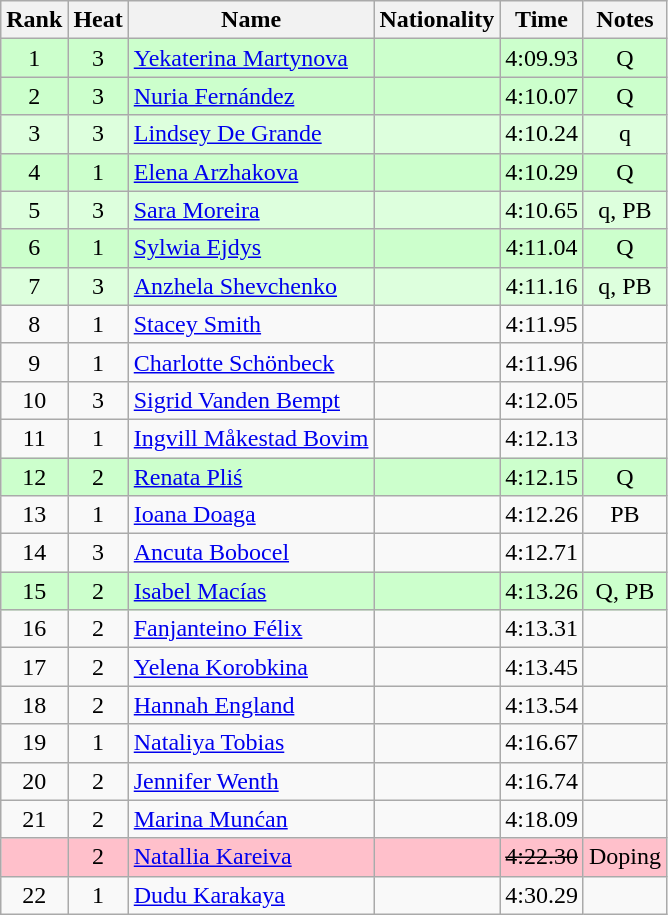<table class="wikitable sortable" style="text-align:center">
<tr>
<th>Rank</th>
<th>Heat</th>
<th>Name</th>
<th>Nationality</th>
<th>Time</th>
<th>Notes</th>
</tr>
<tr bgcolor=ccffcc>
<td>1</td>
<td>3</td>
<td align=left><a href='#'>Yekaterina Martynova</a></td>
<td align=left></td>
<td>4:09.93</td>
<td>Q</td>
</tr>
<tr bgcolor=ccffcc>
<td>2</td>
<td>3</td>
<td align=left><a href='#'>Nuria Fernández</a></td>
<td align=left></td>
<td>4:10.07</td>
<td>Q</td>
</tr>
<tr bgcolor=ddffdd>
<td>3</td>
<td>3</td>
<td align=left><a href='#'>Lindsey De Grande</a></td>
<td align=left></td>
<td>4:10.24</td>
<td>q</td>
</tr>
<tr bgcolor=ccffcc>
<td>4</td>
<td>1</td>
<td align=left><a href='#'>Elena Arzhakova</a></td>
<td align=left></td>
<td>4:10.29</td>
<td>Q</td>
</tr>
<tr bgcolor=ddffdd>
<td>5</td>
<td>3</td>
<td align=left><a href='#'>Sara Moreira</a></td>
<td align=left></td>
<td>4:10.65</td>
<td>q, PB</td>
</tr>
<tr bgcolor=ccffcc>
<td>6</td>
<td>1</td>
<td align=left><a href='#'>Sylwia Ejdys</a></td>
<td align=left></td>
<td>4:11.04</td>
<td>Q</td>
</tr>
<tr bgcolor=ddffdd>
<td>7</td>
<td>3</td>
<td align=left><a href='#'>Anzhela Shevchenko</a></td>
<td align=left></td>
<td>4:11.16</td>
<td>q, PB</td>
</tr>
<tr>
<td>8</td>
<td>1</td>
<td align=left><a href='#'>Stacey Smith</a></td>
<td align=left></td>
<td>4:11.95</td>
<td></td>
</tr>
<tr>
<td>9</td>
<td>1</td>
<td align=left><a href='#'>Charlotte Schönbeck</a></td>
<td align=left></td>
<td>4:11.96</td>
<td></td>
</tr>
<tr>
<td>10</td>
<td>3</td>
<td align=left><a href='#'>Sigrid Vanden Bempt</a></td>
<td align=left></td>
<td>4:12.05</td>
<td></td>
</tr>
<tr>
<td>11</td>
<td>1</td>
<td align=left><a href='#'>Ingvill Måkestad Bovim</a></td>
<td align=left></td>
<td>4:12.13</td>
<td></td>
</tr>
<tr bgcolor=ccffcc>
<td>12</td>
<td>2</td>
<td align=left><a href='#'>Renata Pliś</a></td>
<td align=left></td>
<td>4:12.15</td>
<td>Q</td>
</tr>
<tr>
<td>13</td>
<td>1</td>
<td align=left><a href='#'>Ioana Doaga</a></td>
<td align=left></td>
<td>4:12.26</td>
<td>PB</td>
</tr>
<tr>
<td>14</td>
<td>3</td>
<td align=left><a href='#'>Ancuta Bobocel</a></td>
<td align=left></td>
<td>4:12.71</td>
<td></td>
</tr>
<tr bgcolor=ccffcc>
<td>15</td>
<td>2</td>
<td align=left><a href='#'>Isabel Macías</a></td>
<td align=left></td>
<td>4:13.26</td>
<td>Q, PB</td>
</tr>
<tr>
<td>16</td>
<td>2</td>
<td align=left><a href='#'>Fanjanteino Félix</a></td>
<td align=left></td>
<td>4:13.31</td>
<td></td>
</tr>
<tr>
<td>17</td>
<td>2</td>
<td align=left><a href='#'>Yelena Korobkina</a></td>
<td align=left></td>
<td>4:13.45</td>
<td></td>
</tr>
<tr>
<td>18</td>
<td>2</td>
<td align=left><a href='#'>Hannah England</a></td>
<td align=left></td>
<td>4:13.54</td>
<td></td>
</tr>
<tr>
<td>19</td>
<td>1</td>
<td align=left><a href='#'>Nataliya Tobias</a></td>
<td align=left></td>
<td>4:16.67</td>
<td></td>
</tr>
<tr>
<td>20</td>
<td>2</td>
<td align=left><a href='#'>Jennifer Wenth</a></td>
<td align=left></td>
<td>4:16.74</td>
<td></td>
</tr>
<tr>
<td>21</td>
<td>2</td>
<td align=left><a href='#'>Marina Munćan</a></td>
<td align=left></td>
<td>4:18.09</td>
<td></td>
</tr>
<tr bgcolor=pink>
<td></td>
<td>2</td>
<td align=left><a href='#'>Natallia Kareiva</a></td>
<td align=left></td>
<td><s>4:22.30</s></td>
<td>Doping</td>
</tr>
<tr>
<td>22</td>
<td>1</td>
<td align=left><a href='#'>Dudu Karakaya</a></td>
<td align=left></td>
<td>4:30.29</td>
<td></td>
</tr>
</table>
